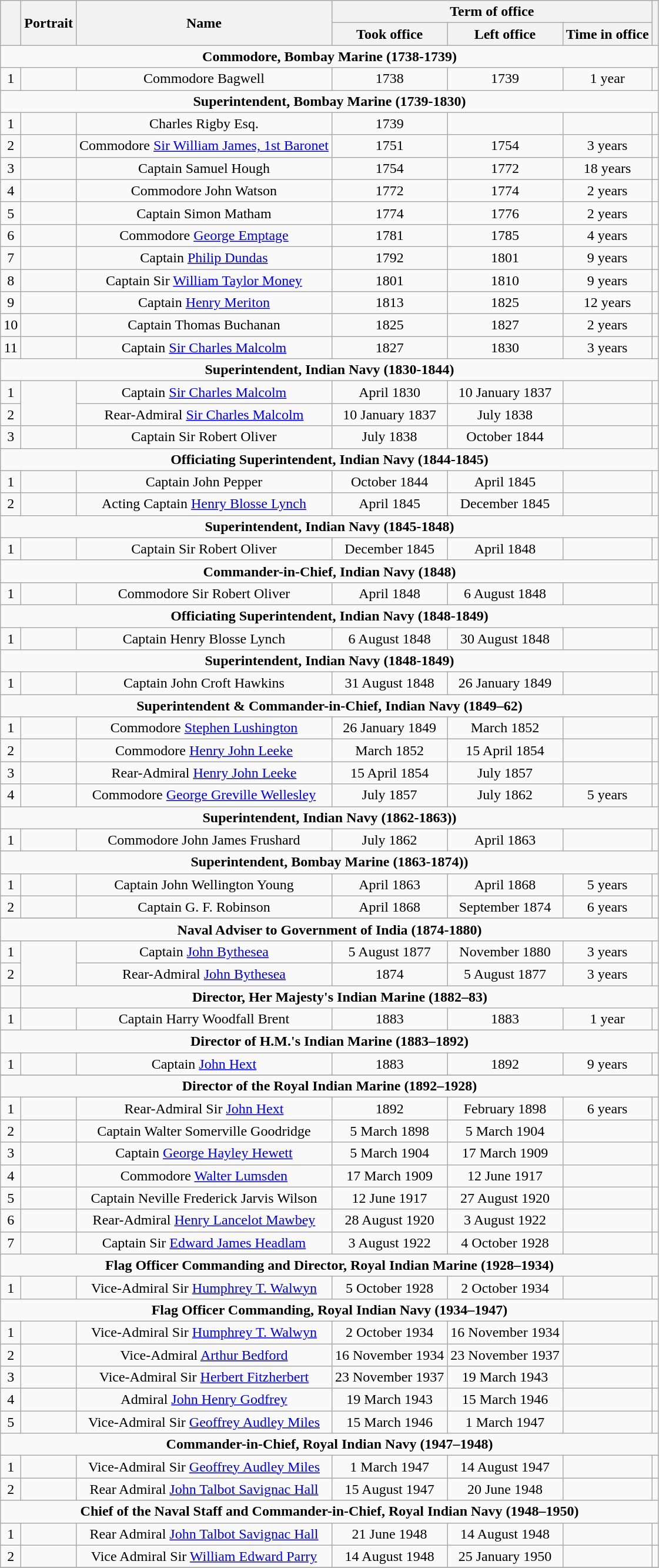<table class="wikitable" style="text-align:center">
<tr>
<th rowspan=2></th>
<th rowspan=2>Portrait</th>
<th rowspan=2>Name<br></th>
<th colspan=3>Term of office</th>
<th rowspan=2></th>
</tr>
<tr>
<th>Took office</th>
<th>Left office</th>
<th>Time in office</th>
</tr>
<tr>
<td colspan="7"><strong>Commodore, Bombay Marine (1738-1739)</strong></td>
</tr>
<tr>
<td>1</td>
<td></td>
<td>Commodore Bagwell</td>
<td>1738</td>
<td>1739</td>
<td>1 year</td>
<td></td>
</tr>
<tr>
<td colspan="7"><strong>Superintendent, Bombay Marine (1739-1830)</strong></td>
</tr>
<tr>
<td>1</td>
<td></td>
<td>Charles Rigby Esq.<br></td>
<td>1739</td>
<td></td>
<td></td>
<td></td>
</tr>
<tr>
<td>2</td>
<td></td>
<td>Commodore <a href='#'>Sir William James, 1st Baronet</a></td>
<td>1751</td>
<td>1754</td>
<td>3 years</td>
<td></td>
</tr>
<tr>
<td>3</td>
<td></td>
<td>Captain Samuel Hough</td>
<td>1754</td>
<td>1772</td>
<td>18 years</td>
<td></td>
</tr>
<tr>
<td>4</td>
<td></td>
<td>Commodore John Watson</td>
<td>1772</td>
<td>1774</td>
<td>2 years</td>
<td></td>
</tr>
<tr>
<td>5</td>
<td></td>
<td>Captain Simon Matham</td>
<td>1774</td>
<td>1776</td>
<td>2 years</td>
<td></td>
</tr>
<tr>
<td>6</td>
<td></td>
<td>Commodore <a href='#'>George Emptage</a></td>
<td>1781</td>
<td>1785</td>
<td>4 years</td>
<td></td>
</tr>
<tr>
<td>7</td>
<td></td>
<td>Captain <a href='#'>Philip Dundas</a></td>
<td>1792</td>
<td>1801</td>
<td>9 years</td>
<td></td>
</tr>
<tr>
<td>8</td>
<td></td>
<td>Captain Sir <a href='#'>William Taylor Money</a></td>
<td>1801</td>
<td>1810</td>
<td>9 years</td>
<td></td>
</tr>
<tr>
<td>9</td>
<td></td>
<td>Captain <a href='#'>Henry Meriton</a></td>
<td>1813</td>
<td>1825</td>
<td>12 years</td>
<td></td>
</tr>
<tr>
<td>10</td>
<td></td>
<td>Captain Thomas Buchanan</td>
<td>1825</td>
<td>1827</td>
<td>2 years</td>
<td></td>
</tr>
<tr>
<td>11</td>
<td></td>
<td>Captain <a href='#'>Sir Charles Malcolm</a> </td>
<td>1827</td>
<td>1830</td>
<td>3 years</td>
<td></td>
</tr>
<tr>
<td colspan="7"><strong>Superintendent, Indian Navy (1830-1844)</strong></td>
</tr>
<tr>
<td>1</td>
<td rowspan=2></td>
<td>Captain <a href='#'>Sir Charles Malcolm</a> </td>
<td>April 1830</td>
<td>10 January 1837</td>
<td></td>
<td></td>
</tr>
<tr>
<td>2</td>
<td>Rear-Admiral <a href='#'>Sir Charles Malcolm</a> </td>
<td>10 January 1837</td>
<td>July 1838</td>
<td></td>
<td></td>
</tr>
<tr>
<td>3</td>
<td></td>
<td>Captain Sir Robert Oliver</td>
<td>July 1838</td>
<td>October 1844</td>
<td></td>
<td></td>
</tr>
<tr>
<td colspan="7"><strong>Officiating Superintendent, Indian Navy (1844-1845)</strong></td>
</tr>
<tr>
<td>1</td>
<td></td>
<td>Captain John Pepper</td>
<td>October 1844</td>
<td>April 1845</td>
<td></td>
<td></td>
</tr>
<tr>
<td>2</td>
<td></td>
<td>Acting Captain <a href='#'>Henry Blosse Lynch</a></td>
<td>April 1845</td>
<td>December 1845</td>
<td></td>
<td></td>
</tr>
<tr>
<td colspan="7"><strong>Superintendent, Indian Navy (1845-1848)</strong></td>
</tr>
<tr>
<td>1</td>
<td></td>
<td>Captain Sir Robert Oliver</td>
<td>December 1845</td>
<td>April 1848</td>
<td></td>
<td></td>
</tr>
<tr>
<td colspan="7"><strong>Commander-in-Chief, Indian Navy (1848)</strong></td>
</tr>
<tr>
<td>1</td>
<td></td>
<td>Commodore Sir Robert Oliver</td>
<td>April 1848</td>
<td>6 August 1848</td>
<td></td>
<td></td>
</tr>
<tr>
<td colspan="7"><strong>Officiating Superintendent, Indian Navy (1848-1849)</strong></td>
</tr>
<tr>
<td>1</td>
<td></td>
<td>Captain Henry Blosse Lynch</td>
<td>6 August 1848</td>
<td>30 August 1848</td>
<td></td>
<td></td>
</tr>
<tr>
<td colspan="7"><strong>Superintendent, Indian Navy (1848-1849)</strong></td>
</tr>
<tr>
<td>1</td>
<td></td>
<td>Captain John Croft Hawkins</td>
<td>31 August 1848</td>
<td>26 January 1849</td>
<td></td>
<td></td>
</tr>
<tr>
<td colspan="7"><strong>Superintendent & Commander-in-Chief, Indian Navy (1849–62)</strong></td>
</tr>
<tr>
<td>1</td>
<td></td>
<td>Commodore <a href='#'>Stephen Lushington</a></td>
<td>26 January 1849</td>
<td>March 1852</td>
<td></td>
<td></td>
</tr>
<tr>
<td>2</td>
<td></td>
<td>Commodore <a href='#'>Henry John Leeke</a></td>
<td>March 1852</td>
<td>15 April 1854</td>
<td></td>
<td></td>
</tr>
<tr>
<td>3</td>
<td></td>
<td>Rear-Admiral <a href='#'>Henry John Leeke</a></td>
<td>15 April 1854</td>
<td>July 1857</td>
<td></td>
<td></td>
</tr>
<tr>
<td>4</td>
<td></td>
<td>Commodore <a href='#'>George Greville Wellesley</a></td>
<td>July 1857</td>
<td>July 1862</td>
<td>5 years</td>
<td></td>
</tr>
<tr>
<td colspan="7"><strong>Superintendent, Indian Navy (1862-1863))</strong></td>
</tr>
<tr>
<td>1</td>
<td></td>
<td>Commodore John James Frushard</td>
<td>July 1862</td>
<td>April 1863</td>
<td></td>
<td></td>
</tr>
<tr>
<td colspan="7"><strong>Superintendent, Bombay Marine (1863-1874))</strong></td>
</tr>
<tr>
<td>1</td>
<td></td>
<td>Captain John  Wellington Young </td>
<td>April 1863</td>
<td>April 1868</td>
<td>5 years</td>
<td></td>
</tr>
<tr>
<td>2</td>
<td></td>
<td>Captain G. F. Robinson</td>
<td>April 1868</td>
<td>September 1874</td>
<td>6 years</td>
<td></td>
</tr>
<tr>
</tr>
<tr>
<td colspan="7"><strong>Naval Adviser to Government of India (1874-1880)</strong></td>
</tr>
<tr>
<td>1</td>
<td rowspan=2></td>
<td>Captain <a href='#'>John Bythesea</a></td>
<td>5 August 1877</td>
<td>November 1880</td>
<td>3 years</td>
<td></td>
</tr>
<tr>
<td>2</td>
<td>Rear-Admiral <a href='#'>John Bythesea</a></td>
<td>1874</td>
<td>5 August 1877</td>
<td>3 years</td>
<td></td>
</tr>
<tr>
<td></td>
<td colspan="7"><strong>Director, Her Majesty's Indian Marine (1882–83)</strong></td>
</tr>
<tr>
<td>1</td>
<td></td>
<td>Captain Harry Woodfall Brent</td>
<td>1883</td>
<td>1883</td>
<td>1 year</td>
<td></td>
</tr>
<tr>
<td colspan="7"><strong>Director of H.M.'s Indian Marine (1883–1892)</strong></td>
</tr>
<tr>
<td>1</td>
<td></td>
<td>Captain <a href='#'>John Hext</a></td>
<td>1883</td>
<td>1892</td>
<td>9 years</td>
<td></td>
</tr>
<tr>
</tr>
<tr>
<td colspan="7"><strong>Director of the Royal Indian Marine (1892–1928)</strong></td>
</tr>
<tr>
<td>1</td>
<td></td>
<td>Rear-Admiral Sir <a href='#'>John Hext</a> <br></td>
<td>1892</td>
<td>February 1898</td>
<td>6 years</td>
<td></td>
</tr>
<tr>
<td>2</td>
<td></td>
<td>Captain Walter Somerville Goodridge <br></td>
<td>5 March 1898</td>
<td>5 March 1904</td>
<td></td>
<td><br></td>
</tr>
<tr>
<td>3</td>
<td></td>
<td>Captain <a href='#'>George Hayley Hewett</a> <br></td>
<td>5 March 1904</td>
<td>17 March 1909</td>
<td></td>
<td></td>
</tr>
<tr>
<td>4</td>
<td></td>
<td>Commodore <a href='#'>Walter Lumsden</a> <br></td>
<td>17 March 1909</td>
<td>12 June 1917</td>
<td></td>
<td><br></td>
</tr>
<tr>
<td>5</td>
<td></td>
<td>Captain Neville Frederick Jarvis Wilson <br></td>
<td>12 June 1917</td>
<td>27 August 1920</td>
<td></td>
<td><br></td>
</tr>
<tr>
<td>6</td>
<td></td>
<td>Rear-Admiral <a href='#'>Henry Lancelot Mawbey</a> <br></td>
<td>28 August 1920</td>
<td>3 August 1922</td>
<td></td>
<td><br></td>
</tr>
<tr>
<td>7</td>
<td></td>
<td>Captain Sir <a href='#'>Edward James Headlam </a><br></td>
<td>3 August 1922</td>
<td>4 October 1928</td>
<td></td>
<td></td>
</tr>
<tr>
<td colspan="7"><strong>Flag Officer Commanding and Director, Royal Indian Marine (1928–1934)</strong></td>
</tr>
<tr>
<td>1</td>
<td></td>
<td>Vice-Admiral Sir <a href='#'>Humphrey T. Walwyn</a> <br></td>
<td>5 October 1928</td>
<td>2 October 1934</td>
<td></td>
<td></td>
</tr>
<tr>
<td colspan="7"><strong>Flag Officer Commanding, Royal Indian Navy (1934–1947)</strong></td>
</tr>
<tr>
<td>1</td>
<td></td>
<td>Vice-Admiral Sir <a href='#'>Humphrey T. Walwyn</a> <br></td>
<td>2 October 1934</td>
<td>16 November 1934</td>
<td></td>
<td></td>
</tr>
<tr>
<td>2</td>
<td></td>
<td>Vice-Admiral <a href='#'>Arthur Bedford</a> <br></td>
<td>16 November 1934</td>
<td>23 November 1937</td>
<td></td>
<td><br></td>
</tr>
<tr>
<td>3</td>
<td></td>
<td>Vice-Admiral Sir <a href='#'>Herbert Fitzherbert</a> <br></td>
<td>23 November 1937</td>
<td>19 March 1943</td>
<td></td>
<td></td>
</tr>
<tr>
<td>4</td>
<td></td>
<td>Admiral <a href='#'>John Henry Godfrey</a> <br></td>
<td>19 March 1943</td>
<td>15 March 1946</td>
<td></td>
<td></td>
</tr>
<tr>
<td>5</td>
<td></td>
<td>Vice-Admiral Sir <a href='#'>Geoffrey Audley Miles</a> <br></td>
<td>15 March 1946</td>
<td>1 March 1947</td>
<td></td>
<td></td>
</tr>
<tr>
<td colspan="7"><strong>Commander-in-Chief, Royal Indian Navy (1947–1948)</strong></td>
</tr>
<tr>
<td>1</td>
<td></td>
<td>Vice-Admiral Sir <a href='#'>Geoffrey Audley Miles</a> <br></td>
<td>1 March 1947</td>
<td>14 August 1947</td>
<td></td>
<td></td>
</tr>
<tr>
<td>2</td>
<td></td>
<td>Rear Admiral <a href='#'>John Talbot Savignac Hall</a> <br></td>
<td>15 August 1947</td>
<td>20 June 1948</td>
<td></td>
<td></td>
</tr>
<tr>
<td colspan="7"><strong>Chief of the Naval Staff and Commander-in-Chief, Royal Indian Navy (1948–1950)</strong></td>
</tr>
<tr>
<td>1</td>
<td></td>
<td>Rear Admiral <a href='#'>John Talbot Savignac Hall</a> <br></td>
<td>21 June 1948</td>
<td>14 August 1948</td>
<td></td>
<td></td>
</tr>
<tr>
<td>2</td>
<td></td>
<td>Vice Admiral Sir <a href='#'>William Edward Parry</a> <br></td>
<td>14 August 1948</td>
<td>25 January 1950</td>
<td></td>
<td></td>
</tr>
<tr>
</tr>
</table>
